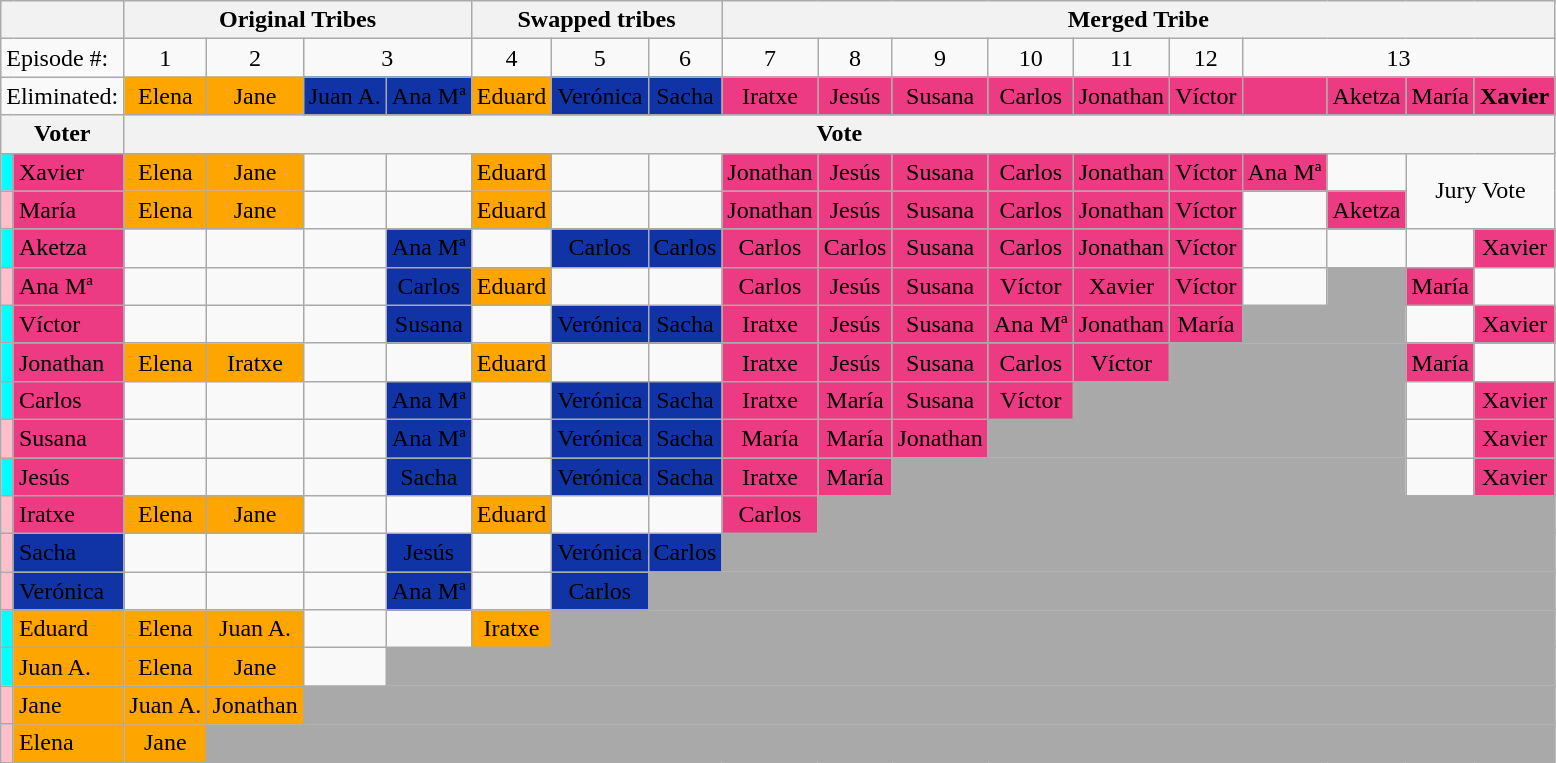<table class="wikitable" style="text-align:center">
<tr>
<th colspan=2></th>
<th colspan=4>Original Tribes</th>
<th colspan=3>Swapped tribes</th>
<th colspan=10>Merged Tribe</th>
</tr>
<tr>
<td colspan=2 align="left">Episode #:</td>
<td>1</td>
<td>2</td>
<td colspan=2>3</td>
<td>4</td>
<td>5</td>
<td>6</td>
<td>7</td>
<td>8</td>
<td>9</td>
<td>10</td>
<td>11</td>
<td>12</td>
<td colspan=4>13</td>
</tr>
<tr>
<td colspan=2 align="left">Eliminated:</td>
<td bgcolor="orange">Elena<br></td>
<td bgcolor="orange">Jane<br></td>
<td bgcolor="#1034A6"><span>Juan A.<br></span></td>
<td bgcolor="#1034A6"><span>Ana Mª<br></span></td>
<td bgcolor="orange">Eduard<br></td>
<td bgcolor="#1034A6"><span>Verónica<br></span></td>
<td bgcolor="#1034A6"><span>Sacha<br></span></td>
<td bgcolor="#EC3B83">Iratxe<br></td>
<td bgcolor="#EC3B83">Jesús<br></td>
<td bgcolor="#EC3B83">Susana<br></td>
<td bgcolor="#EC3B83">Carlos<br></td>
<td bgcolor="#EC3B83">Jonathan<br></td>
<td bgcolor="#EC3B83">Víctor<br></td>
<td bgcolor="#EC3B83"><br></td>
<td bgcolor="#EC3B83">Aketza<br></td>
<td bgcolor="#EC3B83">María<br></td>
<td bgcolor="#EC3B83"><strong>Xavier<br></strong></td>
</tr>
<tr>
<th colspan=2>Voter</th>
<th colspan=17>Vote</th>
</tr>
<tr>
<td bgcolor="cyan"></td>
<td align="left" bgcolor="#EC3B83">Xavier</td>
<td bgcolor="orange">Elena</td>
<td bgcolor="orange">Jane</td>
<td></td>
<td></td>
<td bgcolor="orange">Eduard</td>
<td></td>
<td></td>
<td bgcolor="#EC3B83">Jonathan</td>
<td bgcolor="#EC3B83">Jesús</td>
<td bgcolor="#EC3B83">Susana</td>
<td bgcolor="#EC3B83">Carlos</td>
<td bgcolor="#EC3B83">Jonathan</td>
<td bgcolor="#EC3B83">Víctor</td>
<td bgcolor="#EC3B83">Ana Mª</td>
<td></td>
<td colspan=2 rowspan=2>Jury Vote</td>
</tr>
<tr>
<td bgcolor="pink"></td>
<td align="left" bgcolor="#EC3B83">María</td>
<td bgcolor="orange">Elena</td>
<td bgcolor="orange">Jane</td>
<td></td>
<td></td>
<td bgcolor="orange">Eduard</td>
<td></td>
<td></td>
<td bgcolor="#EC3B83">Jonathan</td>
<td bgcolor="#EC3B83">Jesús</td>
<td bgcolor="#EC3B83">Susana</td>
<td bgcolor="#EC3B83">Carlos</td>
<td bgcolor="#EC3B83">Jonathan</td>
<td bgcolor="#EC3B83">Víctor</td>
<td></td>
<td bgcolor="#EC3B83">Aketza</td>
</tr>
<tr>
<td bgcolor="cyan"></td>
<td align="left" bgcolor="#EC3B83">Aketza</td>
<td></td>
<td></td>
<td></td>
<td bgcolor="#1034A6"><span>Ana Mª</span></td>
<td></td>
<td bgcolor="#1034A6"><span>Carlos</span></td>
<td bgcolor="#1034A6"><span>Carlos</span></td>
<td bgcolor="#EC3B83">Carlos</td>
<td bgcolor="#EC3B83">Carlos</td>
<td bgcolor="#EC3B83">Susana</td>
<td bgcolor="#EC3B83">Carlos</td>
<td bgcolor="#EC3B83">Jonathan</td>
<td bgcolor="#EC3B83">Víctor</td>
<td></td>
<td></td>
<td></td>
<td bgcolor="#EC3B83">Xavier</td>
</tr>
<tr>
<td bgcolor="pink"></td>
<td align="left" bgcolor="#EC3B83">Ana Mª</td>
<td></td>
<td></td>
<td></td>
<td bgcolor="#1034A6"><span>Carlos</span></td>
<td bgcolor="orange">Eduard</td>
<td></td>
<td></td>
<td bgcolor="#EC3B83">Carlos</td>
<td bgcolor="#EC3B83">Jesús</td>
<td bgcolor="#EC3B83">Susana</td>
<td bgcolor="#EC3B83">Víctor</td>
<td bgcolor="#EC3B83">Xavier</td>
<td bgcolor="#EC3B83">Víctor</td>
<td></td>
<td bgcolor="darkgray"></td>
<td bgcolor="#EC3B83">María</td>
<td></td>
</tr>
<tr>
<td bgcolor="cyan"></td>
<td align="left" bgcolor="#EC3B83">Víctor</td>
<td></td>
<td></td>
<td></td>
<td bgcolor="#1034A6"><span>Susana</span></td>
<td></td>
<td bgcolor="#1034A6"><span>Verónica</span></td>
<td bgcolor="#1034A6"><span>Sacha</span></td>
<td bgcolor="#EC3B83">Iratxe</td>
<td bgcolor="#EC3B83">Jesús</td>
<td bgcolor="#EC3B83">Susana</td>
<td bgcolor="#EC3B83">Ana Mª</td>
<td bgcolor="#EC3B83">Jonathan</td>
<td bgcolor="#EC3B83">María</td>
<td bgcolor="darkgray" colspan=2></td>
<td></td>
<td bgcolor="#EC3B83">Xavier</td>
</tr>
<tr>
<td bgcolor="cyan"></td>
<td align="left" bgcolor="#EC3B83">Jonathan</td>
<td bgcolor="orange">Elena</td>
<td bgcolor="orange">Iratxe</td>
<td></td>
<td></td>
<td bgcolor="orange">Eduard</td>
<td></td>
<td></td>
<td bgcolor="#EC3B83">Iratxe</td>
<td bgcolor="#EC3B83">Jesús</td>
<td bgcolor="#EC3B83">Susana</td>
<td bgcolor="#EC3B83">Carlos</td>
<td bgcolor="#EC3B83">Víctor</td>
<td bgcolor="darkgray" colspan=3></td>
<td bgcolor="#EC3B83">María</td>
<td></td>
</tr>
<tr>
<td bgcolor="cyan"></td>
<td align="left" bgcolor="#EC3B83">Carlos</td>
<td></td>
<td></td>
<td></td>
<td bgcolor="#1034A6"><span>Ana Mª</span></td>
<td></td>
<td bgcolor="#1034A6"><span>Verónica</span></td>
<td bgcolor="#1034A6"><span>Sacha</span></td>
<td bgcolor="#EC3B83">Iratxe</td>
<td bgcolor="#EC3B83">María</td>
<td bgcolor="#EC3B83">Susana</td>
<td bgcolor="#EC3B83">Víctor</td>
<td bgcolor="darkgray" colspan=4></td>
<td></td>
<td bgcolor="#EC3B83">Xavier</td>
</tr>
<tr>
<td bgcolor="pink"></td>
<td align="left" bgcolor="#EC3B83">Susana</td>
<td></td>
<td></td>
<td></td>
<td bgcolor="#1034A6"><span>Ana Mª</span></td>
<td></td>
<td bgcolor="#1034A6"><span>Verónica</span></td>
<td bgcolor="#1034A6"><span>Sacha</span></td>
<td bgcolor="#EC3B83">María</td>
<td bgcolor="#EC3B83">María</td>
<td bgcolor="#EC3B83">Jonathan</td>
<td bgcolor="darkgray" colspan=5></td>
<td></td>
<td bgcolor="#EC3B83">Xavier</td>
</tr>
<tr>
<td bgcolor="cyan"></td>
<td align="left" bgcolor="#EC3B83">Jesús</td>
<td></td>
<td></td>
<td></td>
<td bgcolor="#1034A6"><span>Sacha</span></td>
<td></td>
<td bgcolor="#1034A6"><span>Verónica</span></td>
<td bgcolor="#1034A6"><span>Sacha</span></td>
<td bgcolor="#EC3B83">Iratxe</td>
<td bgcolor="#EC3B83">María</td>
<td bgcolor="darkgray" colspan=6></td>
<td></td>
<td bgcolor="#EC3B83">Xavier</td>
</tr>
<tr>
<td bgcolor="pink"></td>
<td align="left" bgcolor="#EC3B83">Iratxe</td>
<td bgcolor="orange">Elena</td>
<td bgcolor="orange">Jane</td>
<td></td>
<td></td>
<td bgcolor="orange">Eduard</td>
<td></td>
<td></td>
<td bgcolor="#EC3B83">Carlos</td>
<td bgcolor="darkgray" colspan=9></td>
</tr>
<tr>
<td bgcolor="pink"></td>
<td align="left" bgcolor="#1034A6"><span>Sacha</span></td>
<td></td>
<td></td>
<td></td>
<td bgcolor="#1034A6"><span>Jesús</span></td>
<td></td>
<td bgcolor="#1034A6"><span>Verónica</span></td>
<td bgcolor="#1034A6"><span>Carlos</span></td>
<td colspan="10" bgcolor="darkgray"></td>
</tr>
<tr>
<td bgcolor="pink"></td>
<td align="left" bgcolor="#1034A6"><span>Verónica</span></td>
<td></td>
<td></td>
<td></td>
<td bgcolor="#1034A6"><span>Ana Mª</span></td>
<td></td>
<td bgcolor="#1034A6"><span>Carlos</span></td>
<td colspan="11" bgcolor="darkgray"></td>
</tr>
<tr>
<td bgcolor="cyan"></td>
<td align="left" bgcolor="orange">Eduard</td>
<td bgcolor="orange">Elena</td>
<td bgcolor="orange">Juan A.</td>
<td></td>
<td></td>
<td bgcolor="orange">Iratxe</td>
<td colspan="12" bgcolor="darkgray"></td>
</tr>
<tr>
<td bgcolor="cyan"></td>
<td align="left" bgcolor="orange">Juan A.</td>
<td bgcolor="orange">Elena</td>
<td bgcolor="orange">Jane</td>
<td></td>
<td colspan="14" bgcolor="darkgray"></td>
</tr>
<tr>
<td bgcolor="pink"></td>
<td align="left" bgcolor="orange">Jane</td>
<td bgcolor="orange">Juan A.</td>
<td bgcolor="orange">Jonathan</td>
<td colspan="15" bgcolor="darkgray"></td>
</tr>
<tr>
<td bgcolor="pink"></td>
<td align="left" bgcolor="orange">Elena</td>
<td bgcolor="orange">Jane</td>
<td colspan="16" bgcolor="darkgray"></td>
</tr>
</table>
